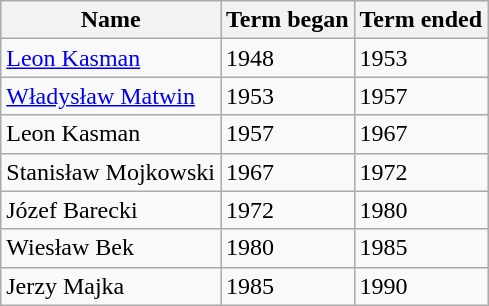<table class="wikitable">
<tr>
<th>Name</th>
<th>Term began</th>
<th>Term ended</th>
</tr>
<tr>
<td><a href='#'>Leon Kasman</a></td>
<td>1948</td>
<td>1953</td>
</tr>
<tr>
<td><a href='#'>Władysław Matwin</a></td>
<td>1953</td>
<td>1957</td>
</tr>
<tr>
<td>Leon Kasman</td>
<td>1957</td>
<td>1967</td>
</tr>
<tr>
<td>Stanisław Mojkowski</td>
<td>1967</td>
<td>1972</td>
</tr>
<tr>
<td>Józef Barecki</td>
<td>1972</td>
<td>1980</td>
</tr>
<tr>
<td>Wiesław Bek</td>
<td>1980</td>
<td>1985</td>
</tr>
<tr>
<td>Jerzy Majka</td>
<td>1985</td>
<td>1990</td>
</tr>
</table>
